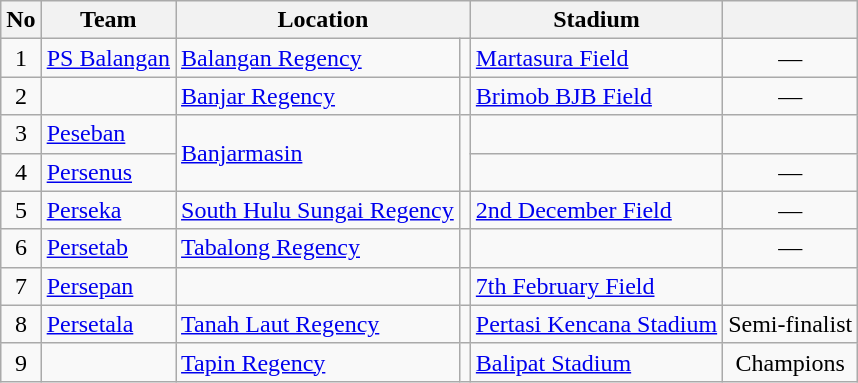<table class="wikitable sortable" style="font-size:100%;">
<tr>
<th>No</th>
<th>Team</th>
<th colspan="2">Location</th>
<th>Stadium</th>
<th></th>
</tr>
<tr>
<td align=center>1</td>
<td><a href='#'>PS Balangan</a></td>
<td><a href='#'>Balangan Regency</a></td>
<td></td>
<td><a href='#'>Martasura Field</a></td>
<td align=center>—</td>
</tr>
<tr>
<td align=center>2</td>
<td></td>
<td><a href='#'>Banjar Regency</a></td>
<td></td>
<td><a href='#'>Brimob BJB Field</a></td>
<td align=center>—</td>
</tr>
<tr>
<td align=center>3</td>
<td><a href='#'>Peseban</a></td>
<td rowspan="2"><a href='#'>Banjarmasin</a></td>
<td rowspan="2"></td>
<td></td>
<td align=center><br></td>
</tr>
<tr>
<td align=center>4</td>
<td><a href='#'>Persenus</a></td>
<td></td>
<td align=center>—</td>
</tr>
<tr>
<td align=center>5</td>
<td><a href='#'>Perseka</a></td>
<td><a href='#'>South Hulu Sungai Regency</a></td>
<td></td>
<td><a href='#'>2nd December Field</a></td>
<td align=center>—</td>
</tr>
<tr>
<td align=center>6</td>
<td><a href='#'>Persetab</a></td>
<td><a href='#'>Tabalong Regency</a></td>
<td></td>
<td></td>
<td align=center>—</td>
</tr>
<tr>
<td align=center>7</td>
<td><a href='#'>Persepan</a></td>
<td></td>
<td></td>
<td><a href='#'>7th February Field</a></td>
<td align=center><br></td>
</tr>
<tr>
<td align=center>8</td>
<td><a href='#'>Persetala</a></td>
<td><a href='#'>Tanah Laut Regency</a></td>
<td></td>
<td><a href='#'>Pertasi Kencana Stadium</a></td>
<td align=center>Semi-finalist</td>
</tr>
<tr>
<td align=center>9</td>
<td></td>
<td><a href='#'>Tapin Regency</a></td>
<td></td>
<td><a href='#'>Balipat Stadium</a></td>
<td align=center>Champions</td>
</tr>
</table>
